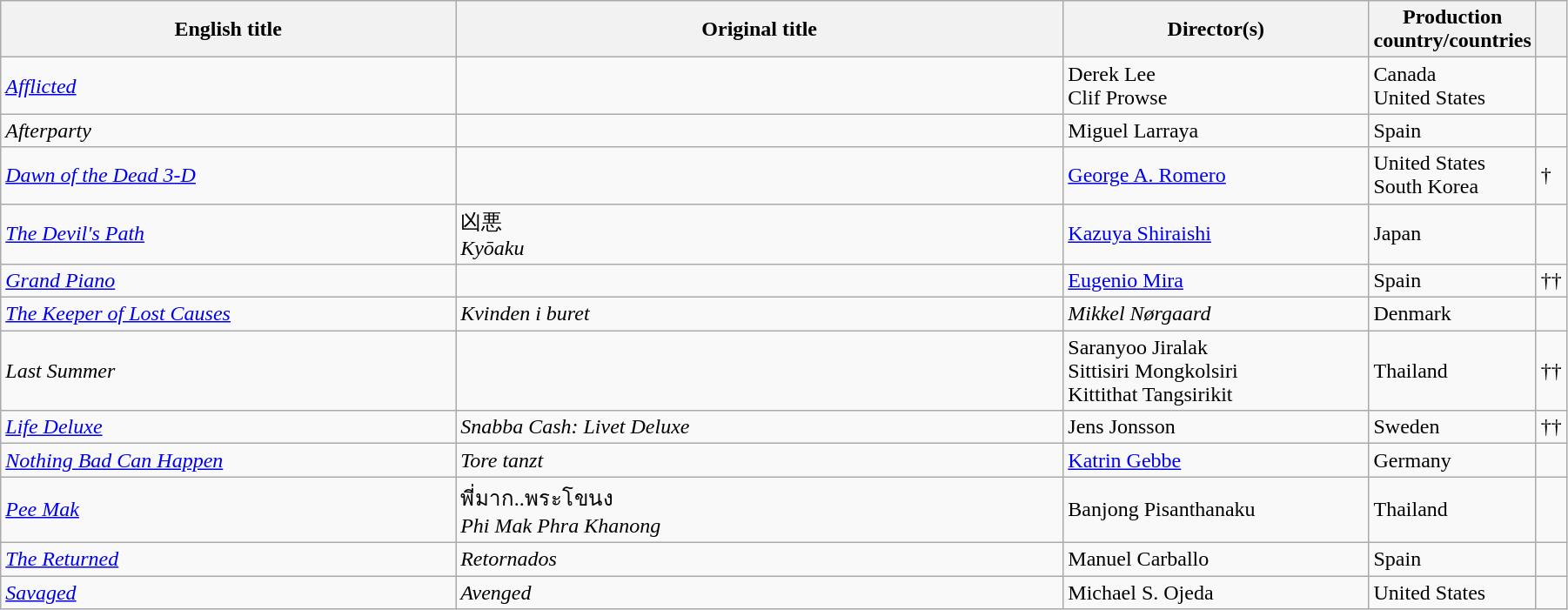<table class="sortable wikitable" width="95%" cellpadding="5">
<tr>
<th width="30%">English title</th>
<th width="40%">Original title</th>
<th width="20%">Director(s)</th>
<th width="10%">Production country/countries</th>
<th width="3%"></th>
</tr>
<tr>
<td><em><a href='#'>Afflicted</a></em></td>
<td></td>
<td>Derek Lee<br>Clif Prowse</td>
<td>Canada<br>United States</td>
<td></td>
</tr>
<tr>
<td><em>Afterparty</em></td>
<td></td>
<td>Miguel Larraya</td>
<td>Spain</td>
<td></td>
</tr>
<tr>
<td><em><a href='#'>Dawn of the Dead 3-D</a></em></td>
<td></td>
<td><a href='#'>George A. Romero</a></td>
<td>United States<br>South Korea</td>
<td>†</td>
</tr>
<tr>
<td><em><a href='#'>The Devil's Path</a></em></td>
<td>凶悪<br><em>Kyōaku</em></td>
<td><a href='#'>Kazuya Shiraishi</a></td>
<td>Japan</td>
<td></td>
</tr>
<tr>
<td><em><a href='#'>Grand Piano</a></em></td>
<td></td>
<td><a href='#'>Eugenio Mira</a></td>
<td>Spain</td>
<td>††</td>
</tr>
<tr>
<td><em><a href='#'>The Keeper of Lost Causes</a></em></td>
<td><em>Kvinden i buret</em></td>
<td><em>Mikkel Nørgaard</em></td>
<td>Denmark</td>
<td></td>
</tr>
<tr>
<td><em>Last Summer</em></td>
<td></td>
<td>Saranyoo Jiralak<br>Sittisiri Mongkolsiri<br>Kittithat Tangsirikit</td>
<td>Thailand</td>
<td>††</td>
</tr>
<tr>
<td><em><a href='#'>Life Deluxe</a></em></td>
<td><em>Snabba Cash: Livet Deluxe</em></td>
<td>Jens Jonsson</td>
<td>Sweden</td>
<td>††</td>
</tr>
<tr>
<td><em><a href='#'>Nothing Bad Can Happen</a></em></td>
<td><em>Tore tanzt</em></td>
<td><a href='#'>Katrin Gebbe</a></td>
<td>Germany</td>
<td></td>
</tr>
<tr>
<td><em><a href='#'>Pee Mak</a></em></td>
<td>พี่มาก..พระโขนง<br><em>Phi Mak Phra Khanong</em></td>
<td>Banjong Pisanthanaku</td>
<td>Thailand</td>
<td></td>
</tr>
<tr>
<td><em><a href='#'>The Returned</a></em></td>
<td><em>Retornados</em></td>
<td>Manuel Carballo</td>
<td>Spain</td>
<td></td>
</tr>
<tr>
<td><em><a href='#'>Savaged</a></em></td>
<td><em>Avenged</em></td>
<td>Michael S. Ojeda</td>
<td>United States</td>
<td></td>
</tr>
</table>
